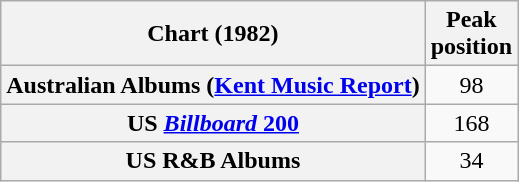<table class="wikitable sortable plainrowheaders" style="text-align:center">
<tr>
<th scope="col">Chart (1982)</th>
<th scope="col">Peak<br>position</th>
</tr>
<tr>
<th scope="row">Australian Albums (<a href='#'>Kent Music Report</a>)</th>
<td>98</td>
</tr>
<tr>
<th scope="row">US <a href='#'><em>Billboard</em> 200</a></th>
<td>168</td>
</tr>
<tr>
<th scope="row">US R&B Albums</th>
<td>34</td>
</tr>
</table>
